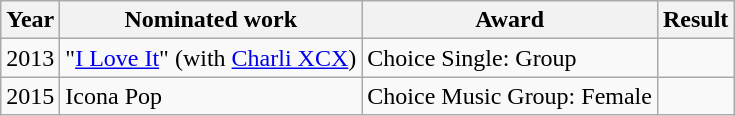<table class="wikitable">
<tr>
<th>Year</th>
<th>Nominated work</th>
<th>Award</th>
<th>Result</th>
</tr>
<tr>
<td>2013</td>
<td>"<a href='#'>I Love It</a>" (with <a href='#'>Charli XCX</a>)</td>
<td>Choice Single: Group</td>
<td></td>
</tr>
<tr>
<td>2015</td>
<td>Icona Pop</td>
<td>Choice Music Group: Female</td>
<td></td>
</tr>
</table>
